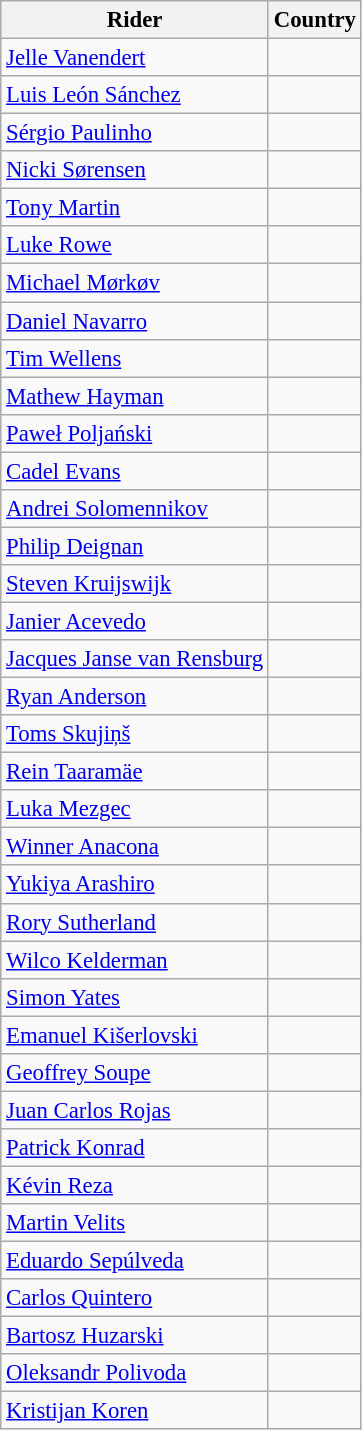<table class="wikitable" style="font-size:95%; text-align:left;">
<tr>
<th>Rider</th>
<th>Country</th>
</tr>
<tr>
<td><a href='#'>Jelle Vanendert</a></td>
<td></td>
</tr>
<tr>
<td><a href='#'>Luis León Sánchez</a></td>
<td></td>
</tr>
<tr>
<td><a href='#'>Sérgio Paulinho</a></td>
<td></td>
</tr>
<tr>
<td><a href='#'>Nicki Sørensen</a></td>
<td></td>
</tr>
<tr>
<td><a href='#'>Tony Martin</a></td>
<td></td>
</tr>
<tr>
<td><a href='#'>Luke Rowe</a></td>
<td></td>
</tr>
<tr>
<td><a href='#'>Michael Mørkøv</a></td>
<td></td>
</tr>
<tr>
<td><a href='#'>Daniel Navarro</a></td>
<td></td>
</tr>
<tr>
<td><a href='#'>Tim Wellens</a></td>
<td></td>
</tr>
<tr>
<td><a href='#'>Mathew Hayman</a></td>
<td></td>
</tr>
<tr>
<td><a href='#'>Paweł Poljański</a></td>
<td></td>
</tr>
<tr>
<td><a href='#'>Cadel Evans</a></td>
<td></td>
</tr>
<tr>
<td><a href='#'>Andrei Solomennikov</a></td>
<td></td>
</tr>
<tr>
<td><a href='#'>Philip Deignan</a></td>
<td></td>
</tr>
<tr>
<td><a href='#'>Steven Kruijswijk</a></td>
<td></td>
</tr>
<tr>
<td><a href='#'>Janier Acevedo</a></td>
<td></td>
</tr>
<tr>
<td><a href='#'>Jacques Janse van Rensburg</a></td>
<td></td>
</tr>
<tr>
<td><a href='#'>Ryan Anderson</a></td>
<td></td>
</tr>
<tr>
<td><a href='#'>Toms Skujiņš</a></td>
<td></td>
</tr>
<tr>
<td><a href='#'>Rein Taaramäe</a></td>
<td></td>
</tr>
<tr>
<td><a href='#'>Luka Mezgec</a></td>
<td></td>
</tr>
<tr>
<td><a href='#'>Winner Anacona</a></td>
<td></td>
</tr>
<tr>
<td><a href='#'>Yukiya Arashiro</a></td>
<td></td>
</tr>
<tr>
<td><a href='#'>Rory Sutherland</a></td>
<td></td>
</tr>
<tr>
<td><a href='#'>Wilco Kelderman</a></td>
<td></td>
</tr>
<tr>
<td><a href='#'>Simon Yates</a></td>
<td></td>
</tr>
<tr>
<td><a href='#'>Emanuel Kišerlovski</a></td>
<td></td>
</tr>
<tr>
<td><a href='#'>Geoffrey Soupe</a></td>
<td></td>
</tr>
<tr>
<td><a href='#'>Juan Carlos Rojas</a></td>
<td></td>
</tr>
<tr>
<td><a href='#'>Patrick Konrad</a></td>
<td></td>
</tr>
<tr>
<td><a href='#'>Kévin Reza</a></td>
<td></td>
</tr>
<tr>
<td><a href='#'>Martin Velits</a></td>
<td></td>
</tr>
<tr>
<td><a href='#'>Eduardo Sepúlveda</a></td>
<td></td>
</tr>
<tr>
<td><a href='#'>Carlos Quintero</a></td>
<td></td>
</tr>
<tr>
<td><a href='#'>Bartosz Huzarski</a></td>
<td></td>
</tr>
<tr>
<td><a href='#'>Oleksandr Polivoda</a></td>
<td></td>
</tr>
<tr>
<td><a href='#'>Kristijan Koren</a></td>
<td></td>
</tr>
</table>
